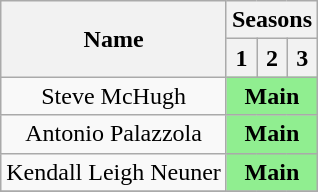<table class="wikitable" style="text-align:center;">
<tr>
<th rowspan="2">Name</th>
<th colspan="3">Seasons</th>
</tr>
<tr>
<th><strong>1</strong></th>
<th><strong>2</strong></th>
<th><strong>3</strong></th>
</tr>
<tr>
<td>Steve McHugh</td>
<td colspan="3" style="background:lightgreen;"><strong>Main</strong></td>
</tr>
<tr>
<td>Antonio Palazzola</td>
<td colspan="3" style="background:lightgreen;"><strong>Main</strong></td>
</tr>
<tr>
<td>Kendall Leigh Neuner</td>
<td colspan="3" style="background:lightgreen;"><strong>Main</strong></td>
</tr>
<tr>
</tr>
</table>
